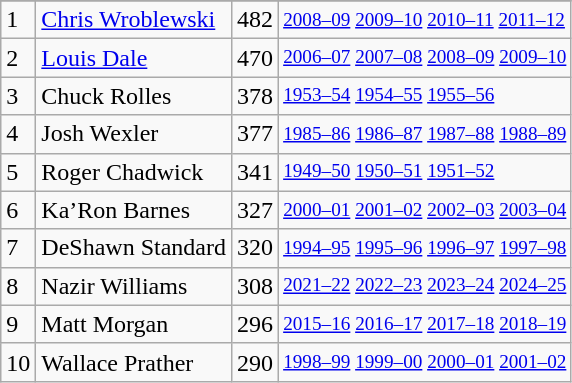<table class="wikitable">
<tr>
</tr>
<tr>
<td>1</td>
<td><a href='#'>Chris Wroblewski</a></td>
<td>482</td>
<td style="font-size:80%;"><a href='#'>2008–09</a> <a href='#'>2009–10</a> <a href='#'>2010–11</a> <a href='#'>2011–12</a></td>
</tr>
<tr>
<td>2</td>
<td><a href='#'>Louis Dale</a></td>
<td>470</td>
<td style="font-size:80%;"><a href='#'>2006–07</a> <a href='#'>2007–08</a> <a href='#'>2008–09</a> <a href='#'>2009–10</a></td>
</tr>
<tr>
<td>3</td>
<td>Chuck Rolles</td>
<td>378</td>
<td style="font-size:80%;"><a href='#'>1953–54</a> <a href='#'>1954–55</a> <a href='#'>1955–56</a></td>
</tr>
<tr>
<td>4</td>
<td>Josh Wexler</td>
<td>377</td>
<td style="font-size:80%;"><a href='#'>1985–86</a> <a href='#'>1986–87</a> <a href='#'>1987–88</a> <a href='#'>1988–89</a></td>
</tr>
<tr>
<td>5</td>
<td>Roger Chadwick</td>
<td>341</td>
<td style="font-size:80%;"><a href='#'>1949–50</a> <a href='#'>1950–51</a> <a href='#'>1951–52</a></td>
</tr>
<tr>
<td>6</td>
<td>Ka’Ron Barnes</td>
<td>327</td>
<td style="font-size:80%;"><a href='#'>2000–01</a> <a href='#'>2001–02</a> <a href='#'>2002–03</a> <a href='#'>2003–04</a></td>
</tr>
<tr>
<td>7</td>
<td>DeShawn Standard</td>
<td>320</td>
<td style="font-size:80%;"><a href='#'>1994–95</a> <a href='#'>1995–96</a> <a href='#'>1996–97</a> <a href='#'>1997–98</a></td>
</tr>
<tr>
<td>8</td>
<td>Nazir Williams</td>
<td>308</td>
<td style="font-size:80%;"><a href='#'>2021–22</a> <a href='#'>2022–23</a> <a href='#'>2023–24</a> <a href='#'>2024–25</a></td>
</tr>
<tr>
<td>9</td>
<td>Matt Morgan</td>
<td>296</td>
<td style="font-size:80%;"><a href='#'>2015–16</a> <a href='#'>2016–17</a> <a href='#'>2017–18</a> <a href='#'>2018–19</a></td>
</tr>
<tr>
<td>10</td>
<td>Wallace Prather</td>
<td>290</td>
<td style="font-size:80%;"><a href='#'>1998–99</a> <a href='#'>1999–00</a> <a href='#'>2000–01</a> <a href='#'>2001–02</a></td>
</tr>
</table>
